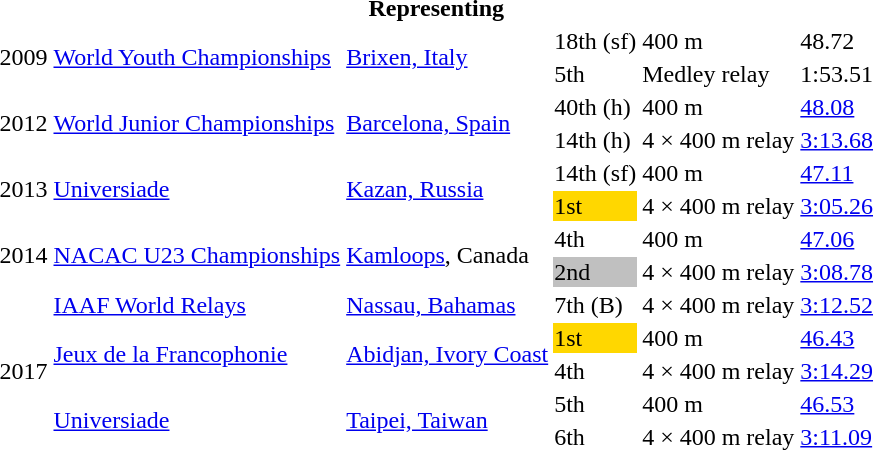<table>
<tr>
<th colspan="6">Representing </th>
</tr>
<tr>
<td rowspan=2>2009</td>
<td rowspan=2><a href='#'>World Youth Championships</a></td>
<td rowspan=2><a href='#'>Brixen, Italy</a></td>
<td>18th (sf)</td>
<td>400 m</td>
<td>48.72</td>
</tr>
<tr>
<td>5th</td>
<td>Medley relay</td>
<td>1:53.51</td>
</tr>
<tr>
<td rowspan=2>2012</td>
<td rowspan=2><a href='#'>World Junior Championships</a></td>
<td rowspan=2><a href='#'>Barcelona, Spain</a></td>
<td>40th (h)</td>
<td>400 m</td>
<td><a href='#'>48.08</a></td>
</tr>
<tr>
<td>14th (h)</td>
<td>4 × 400 m relay</td>
<td><a href='#'>3:13.68</a></td>
</tr>
<tr>
<td rowspan=2>2013</td>
<td rowspan=2><a href='#'>Universiade</a></td>
<td rowspan=2><a href='#'>Kazan, Russia</a></td>
<td>14th (sf)</td>
<td>400 m</td>
<td><a href='#'>47.11</a></td>
</tr>
<tr>
<td bgcolor=gold>1st</td>
<td>4 × 400 m relay</td>
<td><a href='#'>3:05.26</a></td>
</tr>
<tr>
<td rowspan=2>2014</td>
<td rowspan=2><a href='#'>NACAC U23 Championships</a></td>
<td rowspan=2><a href='#'>Kamloops</a>, Canada</td>
<td>4th</td>
<td>400 m</td>
<td><a href='#'>47.06</a></td>
</tr>
<tr>
<td bgcolor=silver>2nd</td>
<td>4 × 400 m relay</td>
<td><a href='#'>3:08.78</a></td>
</tr>
<tr>
<td rowspan=5>2017</td>
<td><a href='#'>IAAF World Relays</a></td>
<td><a href='#'>Nassau, Bahamas</a></td>
<td>7th (B)</td>
<td>4 × 400 m relay</td>
<td><a href='#'>3:12.52</a></td>
</tr>
<tr>
<td rowspan=2><a href='#'>Jeux de la Francophonie</a></td>
<td rowspan=2><a href='#'>Abidjan, Ivory Coast</a></td>
<td bgcolor=gold>1st</td>
<td>400 m</td>
<td><a href='#'>46.43</a></td>
</tr>
<tr>
<td>4th</td>
<td>4 × 400 m relay</td>
<td><a href='#'>3:14.29</a></td>
</tr>
<tr>
<td rowspan=2><a href='#'>Universiade</a></td>
<td rowspan=2><a href='#'>Taipei, Taiwan</a></td>
<td>5th</td>
<td>400 m</td>
<td><a href='#'>46.53</a></td>
</tr>
<tr>
<td>6th</td>
<td>4 × 400 m relay</td>
<td><a href='#'>3:11.09</a></td>
</tr>
</table>
